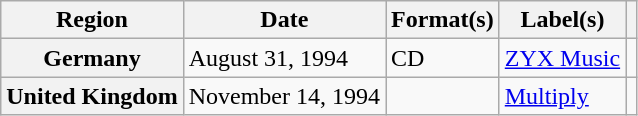<table class="wikitable plainrowheaders">
<tr>
<th scope="col">Region</th>
<th scope="col">Date</th>
<th scope="col">Format(s)</th>
<th scope="col">Label(s)</th>
<th scope="col"></th>
</tr>
<tr>
<th scope="row">Germany</th>
<td>August 31, 1994</td>
<td>CD</td>
<td><a href='#'>ZYX Music</a></td>
<td></td>
</tr>
<tr>
<th scope="row">United Kingdom</th>
<td>November 14, 1994</td>
<td></td>
<td><a href='#'>Multiply</a></td>
<td></td>
</tr>
</table>
